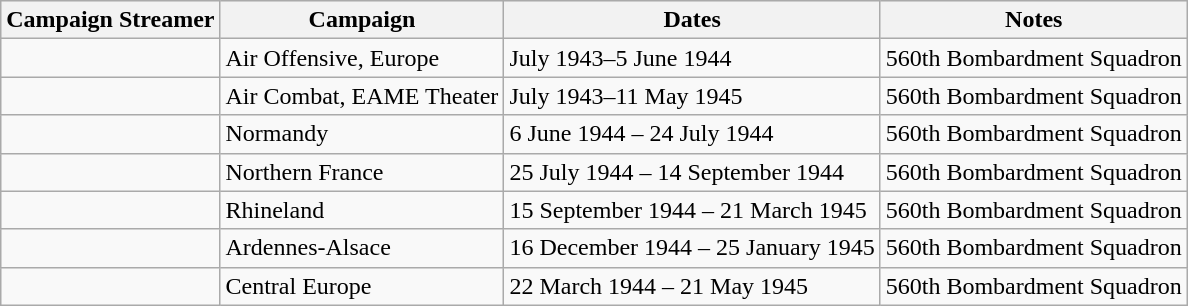<table class="wikitable">
<tr style="background:#efefef;">
<th>Campaign Streamer</th>
<th>Campaign</th>
<th>Dates</th>
<th>Notes</th>
</tr>
<tr>
<td></td>
<td>Air Offensive, Europe</td>
<td>July 1943–5 June 1944</td>
<td>560th Bombardment Squadron</td>
</tr>
<tr>
<td></td>
<td>Air Combat, EAME Theater</td>
<td>July 1943–11 May 1945</td>
<td>560th Bombardment Squadron</td>
</tr>
<tr>
<td></td>
<td>Normandy</td>
<td>6 June 1944 – 24 July 1944</td>
<td>560th Bombardment Squadron</td>
</tr>
<tr>
<td></td>
<td>Northern France</td>
<td>25 July 1944 – 14 September 1944</td>
<td>560th Bombardment Squadron</td>
</tr>
<tr>
<td></td>
<td>Rhineland</td>
<td>15 September 1944 – 21 March 1945</td>
<td>560th Bombardment Squadron</td>
</tr>
<tr>
<td></td>
<td>Ardennes-Alsace</td>
<td>16 December 1944 – 25 January 1945</td>
<td>560th Bombardment Squadron</td>
</tr>
<tr>
<td></td>
<td>Central Europe</td>
<td>22 March 1944 – 21 May 1945</td>
<td>560th Bombardment Squadron</td>
</tr>
</table>
